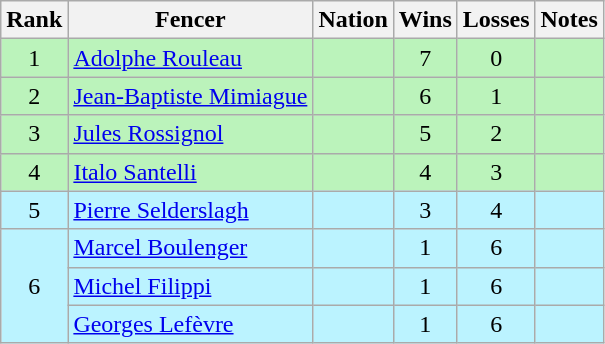<table class="wikitable sortable" style="text-align:center">
<tr>
<th>Rank</th>
<th>Fencer</th>
<th>Nation</th>
<th>Wins</th>
<th>Losses</th>
<th>Notes</th>
</tr>
<tr bgcolor=bbf3bb>
<td>1</td>
<td align=left><a href='#'>Adolphe Rouleau</a></td>
<td align=left></td>
<td>7</td>
<td>0</td>
<td></td>
</tr>
<tr bgcolor=bbf3bb>
<td>2</td>
<td align=left><a href='#'>Jean-Baptiste Mimiague</a></td>
<td align=left></td>
<td>6</td>
<td>1</td>
<td></td>
</tr>
<tr bgcolor=bbf3bb>
<td>3</td>
<td align=left><a href='#'>Jules Rossignol</a></td>
<td align=left></td>
<td>5</td>
<td>2</td>
<td></td>
</tr>
<tr bgcolor=bbf3bb>
<td>4</td>
<td align=left><a href='#'>Italo Santelli</a></td>
<td align=left></td>
<td>4</td>
<td>3</td>
<td></td>
</tr>
<tr bgcolor=bbf3ff>
<td>5</td>
<td align=left><a href='#'>Pierre Selderslagh</a></td>
<td align=left></td>
<td>3</td>
<td>4</td>
<td></td>
</tr>
<tr bgcolor=bbf3ff>
<td align=center rowspan=3>6</td>
<td align=left><a href='#'>Marcel Boulenger</a></td>
<td align=left></td>
<td>1</td>
<td>6</td>
<td></td>
</tr>
<tr bgcolor=bbf3ff>
<td align=left><a href='#'>Michel Filippi</a></td>
<td align=left></td>
<td>1</td>
<td>6</td>
<td></td>
</tr>
<tr bgcolor=bbf3ff>
<td align=left><a href='#'>Georges Lefèvre</a></td>
<td align=left></td>
<td>1</td>
<td>6</td>
<td></td>
</tr>
</table>
